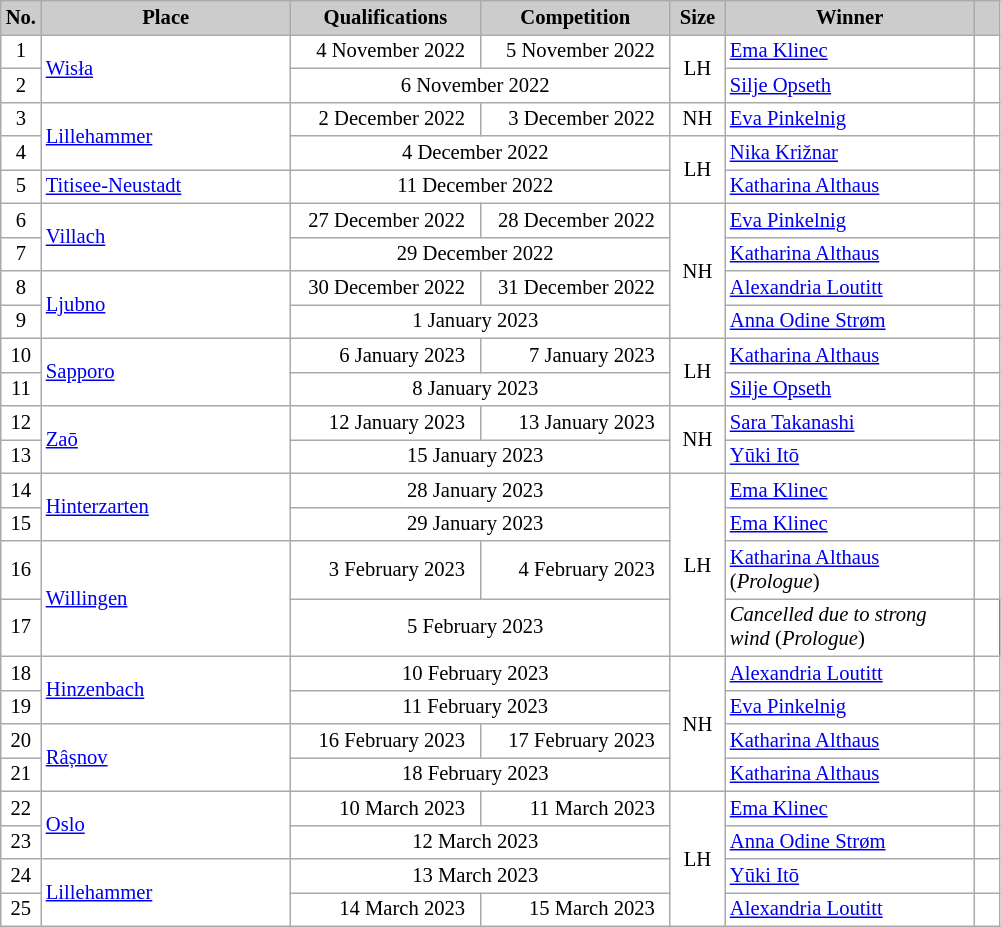<table class="wikitable plainrowheaders" style="background:#fff; font-size:86%; line-height:16px; border:grey solid 1px; border-collapse:collapse;">
<tr style="background:#ccc; text-align:center;">
<th style="background-color: #ccc;" width=20>No.</th>
<th style="background-color: #ccc;" width=160>Place</th>
<th style="background-color: #ccc;" width=120>Qualifications</th>
<th style="background-color: #ccc;" width=120>Competition</th>
<th style="background-color: #ccc;" width=30>Size</th>
<th style="background-color: #ccc;" width=160>Winner</th>
<th scope="col" style="background:#ccc; width:10px;"></th>
</tr>
<tr>
<td align=center>1</td>
<td rowspan=2> <a href='#'>Wisła</a></td>
<td align=right>4 November 2022  </td>
<td align=right>5 November 2022  </td>
<td rowspan=2 align=center>LH</td>
<td> <a href='#'>Ema Klinec</a></td>
<td></td>
</tr>
<tr>
<td align=center>2</td>
<td align=center colspan=2>6 November 2022  </td>
<td> <a href='#'>Silje Opseth</a></td>
<td></td>
</tr>
<tr>
<td align=center>3</td>
<td rowspan=2> <a href='#'>Lillehammer</a></td>
<td align=right>2 December 2022  </td>
<td align=right>3 December 2022  </td>
<td align=center>NH</td>
<td> <a href='#'>Eva Pinkelnig</a></td>
<td></td>
</tr>
<tr>
<td align=center>4</td>
<td colspan=2 align=center>4 December 2022  </td>
<td rowspan=2 align=center>LH</td>
<td> <a href='#'>Nika Križnar</a></td>
<td></td>
</tr>
<tr>
<td align=center>5</td>
<td> <a href='#'>Titisee-Neustadt</a></td>
<td colspan=2 align=center>11 December 2022  </td>
<td> <a href='#'>Katharina Althaus</a></td>
<td></td>
</tr>
<tr>
<td align=center>6</td>
<td rowspan="2"> <a href='#'>Villach</a></td>
<td align=right>27 December 2022  </td>
<td align=right>28 December 2022  </td>
<td rowspan=4 align=center>NH</td>
<td> <a href='#'>Eva Pinkelnig</a></td>
<td></td>
</tr>
<tr>
<td align=center>7</td>
<td colspan=2 align=center>29 December 2022  </td>
<td> <a href='#'>Katharina Althaus</a></td>
<td></td>
</tr>
<tr>
<td align=center>8</td>
<td rowspan="2"> <a href='#'>Ljubno</a></td>
<td align=right>30 December 2022  </td>
<td align=right>31 December 2022  </td>
<td> <a href='#'>Alexandria Loutitt</a></td>
<td></td>
</tr>
<tr>
<td align=center>9</td>
<td colspan=2 align=center>1 January 2023  </td>
<td> <a href='#'>Anna Odine Strøm</a></td>
<td></td>
</tr>
<tr>
<td align=center>10</td>
<td rowspan="2"> <a href='#'>Sapporo</a></td>
<td align=right>6 January 2023  </td>
<td align=right>7 January 2023  </td>
<td rowspan=2 align=center>LH</td>
<td> <a href='#'>Katharina Althaus</a></td>
<td></td>
</tr>
<tr>
<td align=center>11</td>
<td colspan=2 align=center>8 January 2023  </td>
<td> <a href='#'>Silje Opseth</a></td>
<td></td>
</tr>
<tr>
<td align=center>12</td>
<td rowspan="2"> <a href='#'>Zaō</a></td>
<td align=right>12 January 2023  </td>
<td align=right>13 January 2023  </td>
<td rowspan=2 align=center>NH</td>
<td> <a href='#'>Sara Takanashi</a></td>
<td></td>
</tr>
<tr>
<td align=center>13</td>
<td colspan=2 align=center>15 January 2023  </td>
<td> <a href='#'>Yūki Itō</a></td>
<td></td>
</tr>
<tr>
<td align=center>14</td>
<td rowspan="2"> <a href='#'>Hinterzarten</a></td>
<td colspan=2 align=center>28 January 2023  </td>
<td rowspan=4 align=center>LH</td>
<td> <a href='#'>Ema Klinec</a></td>
<td></td>
</tr>
<tr>
<td align=center>15</td>
<td colspan=2 align=center>29 January 2023  </td>
<td> <a href='#'>Ema Klinec</a></td>
<td></td>
</tr>
<tr>
<td align=center>16</td>
<td rowspan="2"> <a href='#'>Willingen</a></td>
<td align=right>3 February 2023  </td>
<td align=right>4 February 2023  </td>
<td> <a href='#'>Katharina Althaus</a> (<em>Prologue</em>)</td>
<td></td>
</tr>
<tr>
<td align=center>17</td>
<td colspan=2 align=center>5 February 2023  </td>
<td><em>Cancelled due to strong wind</em> (<em>Prologue</em>)</td>
</tr>
<tr>
<td align=center>18</td>
<td rowspan="2"> <a href='#'>Hinzenbach</a></td>
<td colspan=2 align=center>10 February 2023  </td>
<td rowspan=4 align=center>NH</td>
<td> <a href='#'>Alexandria Loutitt</a></td>
<td></td>
</tr>
<tr>
<td align=center>19</td>
<td colspan=2 align=center>11 February 2023  </td>
<td> <a href='#'>Eva Pinkelnig</a></td>
<td></td>
</tr>
<tr>
<td align=center>20</td>
<td rowspan=2> <a href='#'>Râșnov</a></td>
<td align=right>16 February 2023  </td>
<td align=right>17 February 2023  </td>
<td> <a href='#'>Katharina Althaus</a></td>
<td></td>
</tr>
<tr>
<td align=center>21</td>
<td colspan=2 align=center>18 February 2023  </td>
<td> <a href='#'>Katharina Althaus</a></td>
<td></td>
</tr>
<tr>
<td align=center>22</td>
<td rowspan=2> <a href='#'>Oslo</a></td>
<td align=right>10 March 2023  </td>
<td align=right>11 March 2023  </td>
<td rowspan=4 align=center>LH</td>
<td> <a href='#'>Ema Klinec</a></td>
<td></td>
</tr>
<tr>
<td align=center>23</td>
<td colspan=2 align=center>12 March 2023  </td>
<td> <a href='#'>Anna Odine Strøm</a></td>
<td></td>
</tr>
<tr>
<td align=center>24</td>
<td rowspan=2> <a href='#'>Lillehammer</a></td>
<td colspan=2 align=center>13 March 2023  </td>
<td> <a href='#'>Yūki Itō</a></td>
<td></td>
</tr>
<tr>
<td align=center>25</td>
<td align=right>14 March 2023  </td>
<td align=right>15 March 2023  </td>
<td> <a href='#'>Alexandria Loutitt</a></td>
<td></td>
</tr>
</table>
